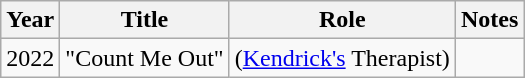<table class="wikitable sortable">
<tr>
<th>Year</th>
<th>Title</th>
<th>Role</th>
<th class="unsortable">Notes</th>
</tr>
<tr>
<td>2022</td>
<td>"Count Me Out"</td>
<td>(<a href='#'>Kendrick's</a> Therapist)</td>
<td></td>
</tr>
</table>
